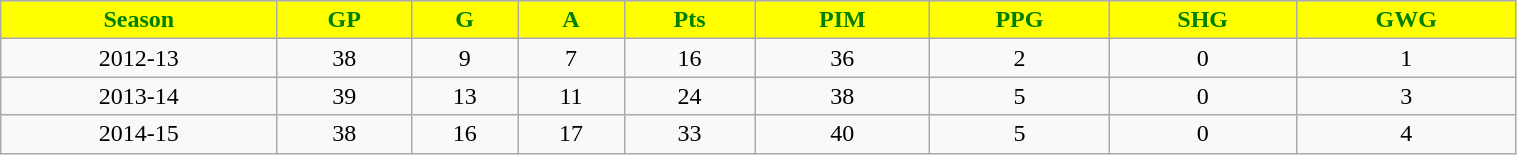<table class="wikitable" style="width:80%;">
<tr align="center"  style=" background:yellow;color:green;">
<td><strong>Season</strong></td>
<td><strong>GP</strong></td>
<td><strong>G</strong></td>
<td><strong>A</strong></td>
<td><strong>Pts</strong></td>
<td><strong>PIM</strong></td>
<td><strong>PPG</strong></td>
<td><strong>SHG</strong></td>
<td><strong>GWG</strong></td>
</tr>
<tr style="text-align:center;" bgcolor="">
<td>2012-13</td>
<td>38</td>
<td>9</td>
<td>7</td>
<td>16</td>
<td>36</td>
<td>2</td>
<td>0</td>
<td>1</td>
</tr>
<tr style="text-align:center;" bgcolor="">
<td>2013-14</td>
<td>39</td>
<td>13</td>
<td>11</td>
<td>24</td>
<td>38</td>
<td>5</td>
<td>0</td>
<td>3</td>
</tr>
<tr style="text-align:center;" bgcolor="">
<td>2014-15</td>
<td>38</td>
<td>16</td>
<td>17</td>
<td>33</td>
<td>40</td>
<td>5</td>
<td>0</td>
<td>4</td>
</tr>
</table>
